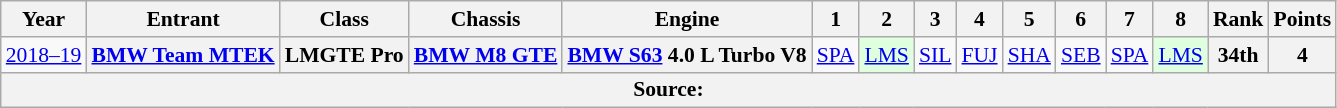<table class="wikitable" style="text-align:center; font-size:90%">
<tr>
<th>Year</th>
<th>Entrant</th>
<th>Class</th>
<th>Chassis</th>
<th>Engine</th>
<th>1</th>
<th>2</th>
<th>3</th>
<th>4</th>
<th>5</th>
<th>6</th>
<th>7</th>
<th>8</th>
<th>Rank</th>
<th>Points</th>
</tr>
<tr>
<td><a href='#'>2018–19</a></td>
<th><a href='#'>BMW Team MTEK</a></th>
<th>LMGTE Pro</th>
<th><a href='#'>BMW M8 GTE</a></th>
<th><a href='#'>BMW S63</a> 4.0 L Turbo V8</th>
<td><a href='#'>SPA</a></td>
<td style="background:#DFFFDF;"><a href='#'>LMS</a><br></td>
<td><a href='#'>SIL</a></td>
<td><a href='#'>FUJ</a></td>
<td><a href='#'>SHA</a></td>
<td><a href='#'>SEB</a></td>
<td><a href='#'>SPA</a></td>
<td style="background:#DFFFDF;"><a href='#'>LMS</a><br></td>
<th>34th</th>
<th>4</th>
</tr>
<tr>
<th colspan="15">Source:</th>
</tr>
</table>
